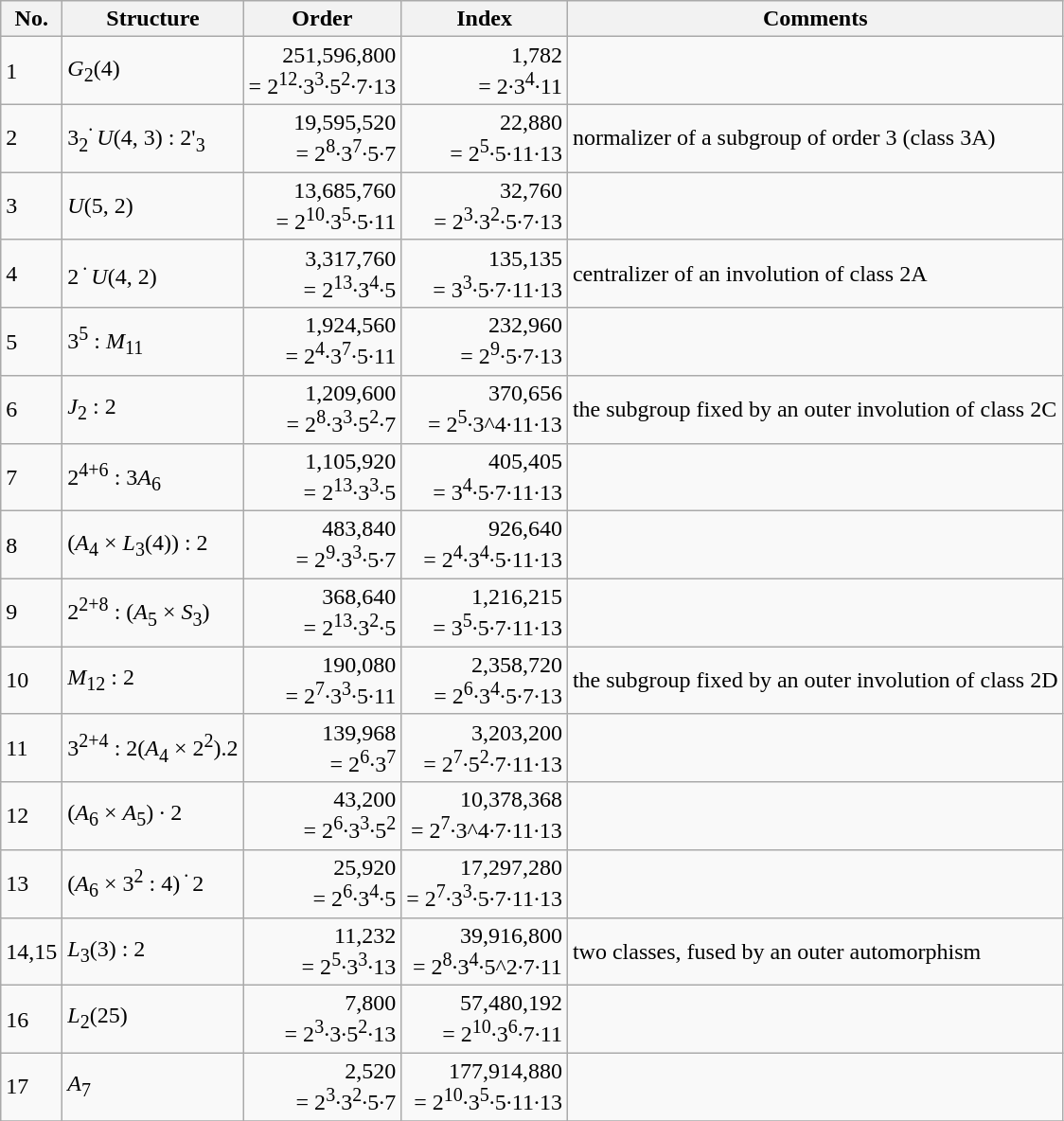<table class="wikitable">
<tr>
<th>No.</th>
<th>Structure</th>
<th>Order</th>
<th>Index</th>
<th>Comments</th>
</tr>
<tr>
<td>1</td>
<td><em>G</em><sub>2</sub>(4)</td>
<td align=right>251,596,800<br>= 2<sup>12</sup>·3<sup>3</sup>·5<sup>2</sup>·7·13</td>
<td align=right>1,782      <br>= 2·3<sup>4</sup>·11</td>
<td></td>
</tr>
<tr>
<td>2</td>
<td>3<sub>2</sub><sup>· </sup><em>U</em>(4, 3) : 2'<sub>3</sub></td>
<td align=right>19,595,520 <br>= 2<sup>8</sup>·3<sup>7</sup>·5·7</td>
<td align=right>22,880     <br>= 2<sup>5</sup>·5·11·13</td>
<td>normalizer of a subgroup of order 3 (class 3A)</td>
</tr>
<tr>
<td>3</td>
<td><em>U</em>(5, 2)</td>
<td align=right>13,685,760 <br>= 2<sup>10</sup>·3<sup>5</sup>·5·11</td>
<td align=right>32,760     <br>= 2<sup>3</sup>·3<sup>2</sup>·5·7·13</td>
<td></td>
</tr>
<tr>
<td>4</td>
<td>2<sup> · </sup><em>U</em>(4, 2)</td>
<td align=right>3,317,760  <br>= 2<sup>13</sup>·3<sup>4</sup>·5</td>
<td align=right>135,135    <br>= 3<sup>3</sup>·5·7·11·13</td>
<td>centralizer of an involution of class 2A</td>
</tr>
<tr>
<td>5</td>
<td>3<sup>5</sup> : <em>M</em><sub>11</sub></td>
<td align=right>1,924,560  <br>= 2<sup>4</sup>·3<sup>7</sup>·5·11</td>
<td align=right>232,960    <br>= 2<sup>9</sup>·5·7·13</td>
<td></td>
</tr>
<tr>
<td>6</td>
<td><em>J</em><sub>2</sub> : 2</td>
<td align=right>1,209,600  <br>= 2<sup>8</sup>·3<sup>3</sup>·5<sup>2</sup>·7</td>
<td align=right>370,656    <br>= 2<sup>5</sup>·3^4·11·13</td>
<td>the subgroup fixed by an outer involution of class 2C</td>
</tr>
<tr>
<td>7</td>
<td>2<sup>4+6</sup> : 3<em>A</em><sub>6</sub></td>
<td align=right>1,105,920  <br>= 2<sup>13</sup>·3<sup>3</sup>·5</td>
<td align=right>405,405    <br>= 3<sup>4</sup>·5·7·11·13</td>
<td></td>
</tr>
<tr>
<td>8</td>
<td>(<em>A</em><sub>4</sub> × <em>L</em><sub>3</sub>(4)) : 2</td>
<td align=right>483,840    <br>= 2<sup>9</sup>·3<sup>3</sup>·5·7</td>
<td align=right>926,640    <br>= 2<sup>4</sup>·3<sup>4</sup>·5·11·13</td>
<td></td>
</tr>
<tr>
<td>9</td>
<td>2<sup>2+8</sup> : (<em>A</em><sub>5</sub> × <em>S</em><sub>3</sub>)</td>
<td align=right>368,640    <br>= 2<sup>13</sup>·3<sup>2</sup>·5</td>
<td align=right>1,216,215  <br>= 3<sup>5</sup>·5·7·11·13</td>
<td></td>
</tr>
<tr>
<td>10</td>
<td><em>M</em><sub>12</sub> : 2</td>
<td align=right>190,080    <br>= 2<sup>7</sup>·3<sup>3</sup>·5·11</td>
<td align=right>2,358,720  <br>= 2<sup>6</sup>·3<sup>4</sup>·5·7·13</td>
<td>the subgroup fixed by an outer involution of class 2D</td>
</tr>
<tr>
<td>11</td>
<td>3<sup>2+4</sup> : 2(<em>A</em><sub>4</sub> × 2<sup>2</sup>).2</td>
<td align=right>139,968    <br>= 2<sup>6</sup>·3<sup>7</sup></td>
<td align=right>3,203,200  <br>= 2<sup>7</sup>·5<sup>2</sup>·7·11·13</td>
<td></td>
</tr>
<tr>
<td>12</td>
<td>(<em>A</em><sub>6</sub> × <em>A</em><sub>5</sub>) · 2</td>
<td align=right>43,200     <br>= 2<sup>6</sup>·3<sup>3</sup>·5<sup>2</sup></td>
<td align=right>10,378,368 <br>= 2<sup>7</sup>·3^4·7·11·13</td>
<td></td>
</tr>
<tr>
<td>13</td>
<td>(<em>A</em><sub>6</sub> × 3<sup>2</sup> : 4)<sup> · </sup>2</td>
<td align=right>25,920     <br>= 2<sup>6</sup>·3<sup>4</sup>·5</td>
<td align=right>17,297,280 <br>= 2<sup>7</sup>·3<sup>3</sup>·5·7·11·13</td>
<td></td>
</tr>
<tr>
<td>14,15</td>
<td><em>L</em><sub>3</sub>(3) : 2</td>
<td align=right>11,232     <br>= 2<sup>5</sup>·3<sup>3</sup>·13</td>
<td align=right>39,916,800 <br>= 2<sup>8</sup>·3<sup>4</sup>·5^2·7·11</td>
<td>two classes, fused by an outer automorphism</td>
</tr>
<tr>
<td>16</td>
<td><em>L</em><sub>2</sub>(25)</td>
<td align=right>7,800      <br>= 2<sup>3</sup>·3·5<sup>2</sup>·13</td>
<td align=right>57,480,192 <br>= 2<sup>10</sup>·3<sup>6</sup>·7·11</td>
<td></td>
</tr>
<tr>
<td>17</td>
<td><em>A</em><sub>7</sub></td>
<td align=right>2,520      <br>= 2<sup>3</sup>·3<sup>2</sup>·5·7</td>
<td align=right>177,914,880<br>= 2<sup>10</sup>·3<sup>5</sup>·5·11·13</td>
<td></td>
</tr>
<tr>
</tr>
</table>
